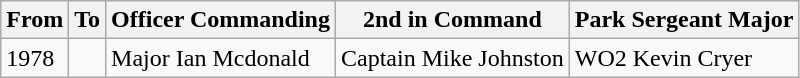<table class="wikitable">
<tr>
<th>From</th>
<th>To</th>
<th>Officer Commanding</th>
<th>2nd in Command</th>
<th>Park Sergeant Major</th>
</tr>
<tr>
<td>1978</td>
<td></td>
<td>Major Ian Mcdonald</td>
<td>Captain Mike Johnston</td>
<td>WO2 Kevin Cryer</td>
</tr>
</table>
